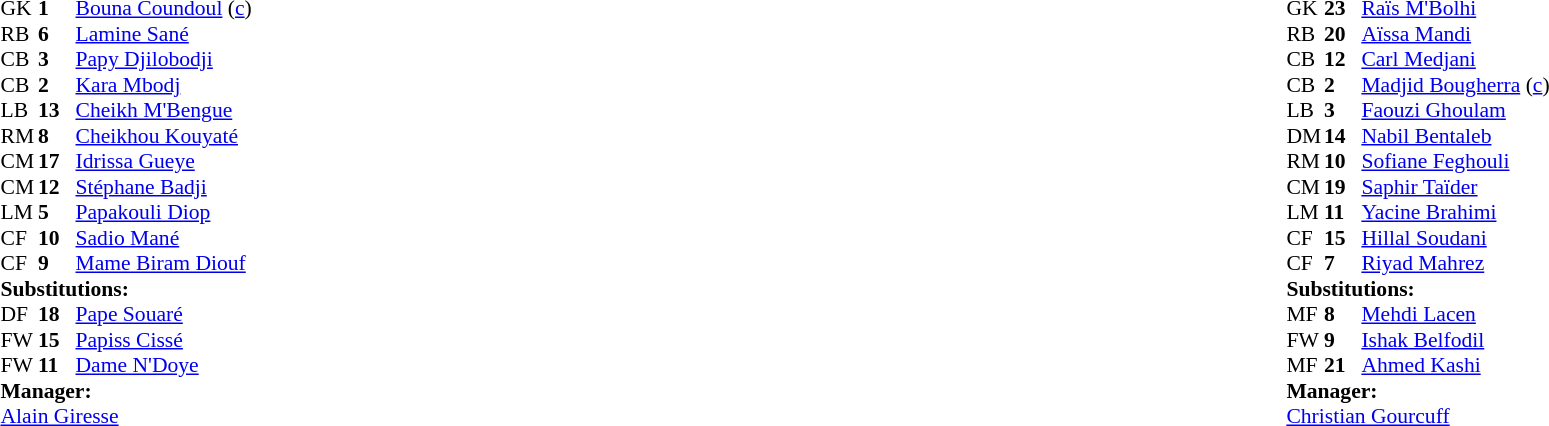<table width="100%">
<tr>
<td valign="top" width="40%"><br><table style="font-size: 90%" cellspacing="0" cellpadding="0">
<tr>
<th width="25"></th>
<th width="25"></th>
</tr>
<tr>
<td>GK</td>
<td><strong>1</strong></td>
<td><a href='#'>Bouna Coundoul</a> (<a href='#'>c</a>)</td>
</tr>
<tr>
<td>RB</td>
<td><strong>6</strong></td>
<td><a href='#'>Lamine Sané</a></td>
</tr>
<tr>
<td>CB</td>
<td><strong>3</strong></td>
<td><a href='#'>Papy Djilobodji</a></td>
</tr>
<tr>
<td>CB</td>
<td><strong>2</strong></td>
<td><a href='#'>Kara Mbodj</a></td>
</tr>
<tr>
<td>LB</td>
<td><strong>13</strong></td>
<td><a href='#'>Cheikh M'Bengue</a></td>
<td></td>
<td></td>
</tr>
<tr>
<td>RM</td>
<td><strong>8</strong></td>
<td><a href='#'>Cheikhou Kouyaté</a></td>
</tr>
<tr>
<td>CM</td>
<td><strong>17</strong></td>
<td><a href='#'>Idrissa Gueye</a></td>
</tr>
<tr>
<td>CM</td>
<td><strong>12</strong></td>
<td><a href='#'>Stéphane Badji</a></td>
<td></td>
</tr>
<tr>
<td>LM</td>
<td><strong>5</strong></td>
<td><a href='#'>Papakouli Diop</a></td>
<td></td>
<td></td>
</tr>
<tr>
<td>CF</td>
<td><strong>10</strong></td>
<td><a href='#'>Sadio Mané</a></td>
<td></td>
<td></td>
</tr>
<tr>
<td>CF</td>
<td><strong>9</strong></td>
<td><a href='#'>Mame Biram Diouf</a></td>
<td></td>
</tr>
<tr>
<td colspan=3><strong>Substitutions:</strong></td>
</tr>
<tr>
<td>DF</td>
<td><strong>18</strong></td>
<td><a href='#'>Pape Souaré</a></td>
<td> </td>
<td></td>
</tr>
<tr>
<td>FW</td>
<td><strong>15</strong></td>
<td><a href='#'>Papiss Cissé</a></td>
<td></td>
<td></td>
</tr>
<tr>
<td>FW</td>
<td><strong>11</strong></td>
<td><a href='#'>Dame N'Doye</a></td>
<td></td>
<td></td>
</tr>
<tr>
<td colspan=3><strong>Manager:</strong></td>
</tr>
<tr>
<td colspan=3> <a href='#'>Alain Giresse</a></td>
</tr>
</table>
</td>
<td valign="top"></td>
<td valign="top" width="50%"><br><table style="font-size: 90%" cellspacing="0" cellpadding="0" align="center">
<tr>
<th width=25></th>
<th width=25></th>
</tr>
<tr>
<td>GK</td>
<td><strong>23</strong></td>
<td><a href='#'>Raïs M'Bolhi</a></td>
<td></td>
</tr>
<tr>
<td>RB</td>
<td><strong>20</strong></td>
<td><a href='#'>Aïssa Mandi</a></td>
</tr>
<tr>
<td>CB</td>
<td><strong>12</strong></td>
<td><a href='#'>Carl Medjani</a></td>
</tr>
<tr>
<td>CB</td>
<td><strong>2</strong></td>
<td><a href='#'>Madjid Bougherra</a> (<a href='#'>c</a>)</td>
</tr>
<tr>
<td>LB</td>
<td><strong>3</strong></td>
<td><a href='#'>Faouzi Ghoulam</a></td>
</tr>
<tr>
<td>DM</td>
<td><strong>14</strong></td>
<td><a href='#'>Nabil Bentaleb</a></td>
</tr>
<tr>
<td>RM</td>
<td><strong>10</strong></td>
<td><a href='#'>Sofiane Feghouli</a></td>
</tr>
<tr>
<td>CM</td>
<td><strong>19</strong></td>
<td><a href='#'>Saphir Taïder</a></td>
<td></td>
</tr>
<tr>
<td>LM</td>
<td><strong>11</strong></td>
<td><a href='#'>Yacine Brahimi</a></td>
<td></td>
<td></td>
</tr>
<tr>
<td>CF</td>
<td><strong>15</strong></td>
<td><a href='#'>Hillal Soudani</a></td>
<td></td>
<td></td>
</tr>
<tr>
<td>CF</td>
<td><strong>7</strong></td>
<td><a href='#'>Riyad Mahrez</a></td>
<td></td>
<td></td>
</tr>
<tr>
<td colspan=3><strong>Substitutions:</strong></td>
</tr>
<tr>
<td>MF</td>
<td><strong>8</strong></td>
<td><a href='#'>Mehdi Lacen</a></td>
<td></td>
<td></td>
</tr>
<tr>
<td>FW</td>
<td><strong>9</strong></td>
<td><a href='#'>Ishak Belfodil</a></td>
<td></td>
<td></td>
</tr>
<tr>
<td>MF</td>
<td><strong>21</strong></td>
<td><a href='#'>Ahmed Kashi</a></td>
<td></td>
<td></td>
</tr>
<tr>
<td colspan=3><strong>Manager:</strong></td>
</tr>
<tr>
<td colspan=3> <a href='#'>Christian Gourcuff</a></td>
</tr>
</table>
</td>
</tr>
</table>
